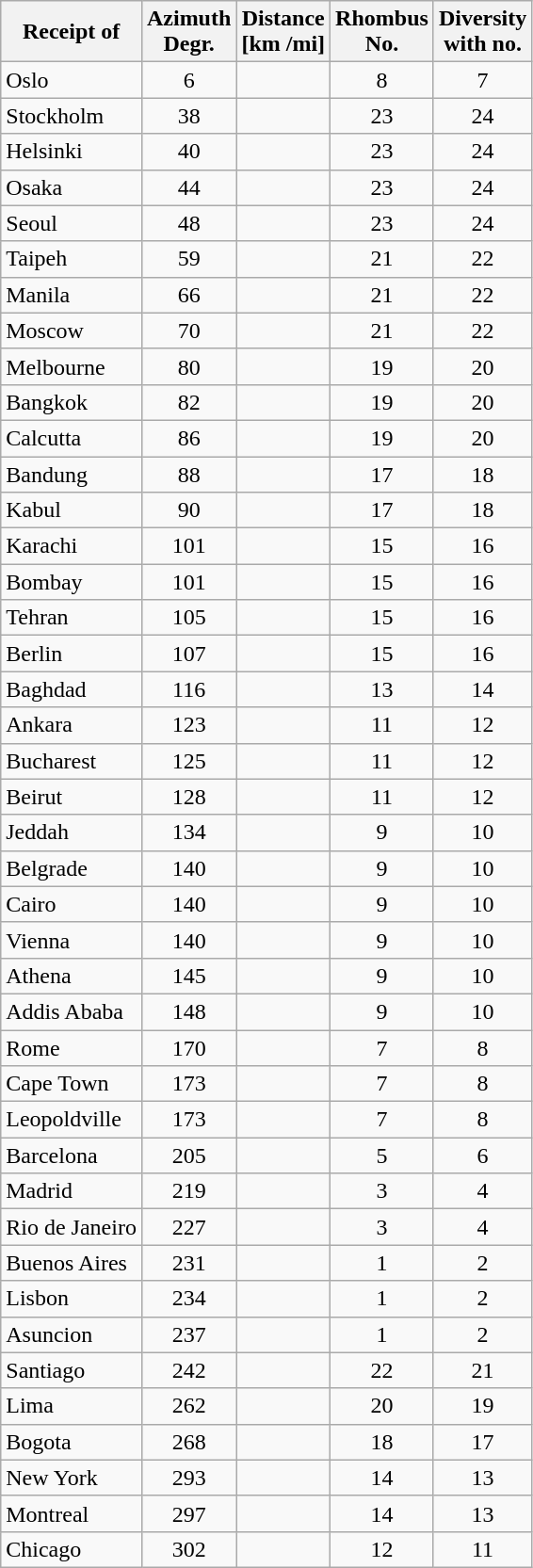<table class="wikitable sortable toptextcells">
<tr>
<th>Receipt of</th>
<th>Azimuth<br> Degr.</th>
<th>Distance<br>[km /mi]</th>
<th>Rhombus<br> No.</th>
<th>Diversity<br>with no.</th>
</tr>
<tr>
<td>Oslo</td>
<td align="center">6</td>
<td></td>
<td align="center">8</td>
<td align="center">7</td>
</tr>
<tr>
<td>Stockholm</td>
<td align="center">38</td>
<td></td>
<td align="center">23</td>
<td align="center">24</td>
</tr>
<tr>
<td>Helsinki</td>
<td align="center">40</td>
<td></td>
<td align="center">23</td>
<td align="center">24</td>
</tr>
<tr>
<td>Osaka</td>
<td align="center">44</td>
<td></td>
<td align="center">23</td>
<td align="center">24</td>
</tr>
<tr>
<td>Seoul</td>
<td align="center">48</td>
<td></td>
<td align="center">23</td>
<td align="center">24</td>
</tr>
<tr>
<td>Taipeh</td>
<td align="center">59</td>
<td></td>
<td align="center">21</td>
<td align="center">22</td>
</tr>
<tr>
<td>Manila</td>
<td align="center">66</td>
<td></td>
<td align="center">21</td>
<td align="center">22</td>
</tr>
<tr>
<td>Moscow</td>
<td align="center">70</td>
<td></td>
<td align="center">21</td>
<td align="center">22</td>
</tr>
<tr>
<td>Melbourne</td>
<td align="center">80</td>
<td></td>
<td align="center">19</td>
<td align="center">20</td>
</tr>
<tr>
<td>Bangkok</td>
<td align="center">82</td>
<td></td>
<td align="center">19</td>
<td align="center">20</td>
</tr>
<tr>
<td>Calcutta</td>
<td align="center">86</td>
<td></td>
<td align="center">19</td>
<td align="center">20</td>
</tr>
<tr>
<td>Bandung</td>
<td align="center">88</td>
<td></td>
<td align="center">17</td>
<td align="center">18</td>
</tr>
<tr>
<td>Kabul</td>
<td align="center">90</td>
<td></td>
<td align="center">17</td>
<td align="center">18</td>
</tr>
<tr>
<td>Karachi</td>
<td align="center">101</td>
<td></td>
<td align="center">15</td>
<td align="center">16</td>
</tr>
<tr>
<td>Bombay</td>
<td align="center">101</td>
<td></td>
<td align="center">15</td>
<td align="center">16</td>
</tr>
<tr>
<td>Tehran</td>
<td align="center">105</td>
<td></td>
<td align="center">15</td>
<td align="center">16</td>
</tr>
<tr>
<td>Berlin</td>
<td align="center">107</td>
<td></td>
<td align="center">15</td>
<td align="center">16</td>
</tr>
<tr>
<td>Baghdad</td>
<td align="center">116</td>
<td></td>
<td align="center">13</td>
<td align="center">14</td>
</tr>
<tr>
<td>Ankara</td>
<td align="center">123</td>
<td></td>
<td align="center">11</td>
<td align="center">12</td>
</tr>
<tr>
<td>Bucharest</td>
<td align="center">125</td>
<td></td>
<td align="center">11</td>
<td align="center">12</td>
</tr>
<tr>
<td>Beirut</td>
<td align="center">128</td>
<td></td>
<td align="center">11</td>
<td align="center">12</td>
</tr>
<tr>
<td>Jeddah</td>
<td align="center">134</td>
<td></td>
<td align="center">9</td>
<td align="center">10</td>
</tr>
<tr>
<td>Belgrade</td>
<td align="center">140</td>
<td></td>
<td align="center">9</td>
<td align="center">10</td>
</tr>
<tr>
<td>Cairo</td>
<td align="center">140</td>
<td></td>
<td align="center">9</td>
<td align="center">10</td>
</tr>
<tr>
<td>Vienna</td>
<td align="center">140</td>
<td></td>
<td align="center">9</td>
<td align="center">10</td>
</tr>
<tr>
<td>Athena</td>
<td align="center">145</td>
<td></td>
<td align="center">9</td>
<td align="center">10</td>
</tr>
<tr>
<td>Addis Ababa</td>
<td align="center">148</td>
<td></td>
<td align="center">9</td>
<td align="center">10</td>
</tr>
<tr>
<td>Rome</td>
<td align="center">170</td>
<td></td>
<td align="center">7</td>
<td align="center">8</td>
</tr>
<tr>
<td>Cape Town</td>
<td align="center">173</td>
<td></td>
<td align="center">7</td>
<td align="center">8</td>
</tr>
<tr>
<td>Leopoldville</td>
<td align="center">173</td>
<td></td>
<td align="center">7</td>
<td align="center">8</td>
</tr>
<tr>
<td>Barcelona</td>
<td align="center">205</td>
<td></td>
<td align="center">5</td>
<td align="center">6</td>
</tr>
<tr>
<td>Madrid</td>
<td align="center">219</td>
<td></td>
<td align="center">3</td>
<td align="center">4</td>
</tr>
<tr>
<td>Rio de Janeiro</td>
<td align="center">227</td>
<td></td>
<td align="center">3</td>
<td align="center">4</td>
</tr>
<tr>
<td>Buenos Aires</td>
<td align="center">231</td>
<td></td>
<td align="center">1</td>
<td align="center">2</td>
</tr>
<tr>
<td>Lisbon</td>
<td align="center">234</td>
<td></td>
<td align="center">1</td>
<td align="center">2</td>
</tr>
<tr>
<td>Asuncion</td>
<td align="center">237</td>
<td></td>
<td align="center">1</td>
<td align="center">2</td>
</tr>
<tr>
<td>Santiago</td>
<td align="center">242</td>
<td></td>
<td align="center">22</td>
<td align="center">21</td>
</tr>
<tr>
<td>Lima</td>
<td align="center">262</td>
<td></td>
<td align="center">20</td>
<td align="center">19</td>
</tr>
<tr>
<td>Bogota</td>
<td align="center">268</td>
<td></td>
<td align="center">18</td>
<td align="center">17</td>
</tr>
<tr>
<td>New York</td>
<td align="center">293</td>
<td></td>
<td align="center">14</td>
<td align="center">13</td>
</tr>
<tr>
<td>Montreal</td>
<td align="center">297</td>
<td></td>
<td align="center">14</td>
<td align="center">13</td>
</tr>
<tr>
<td>Chicago</td>
<td align="center">302</td>
<td></td>
<td align="center">12</td>
<td align="center">11</td>
</tr>
</table>
